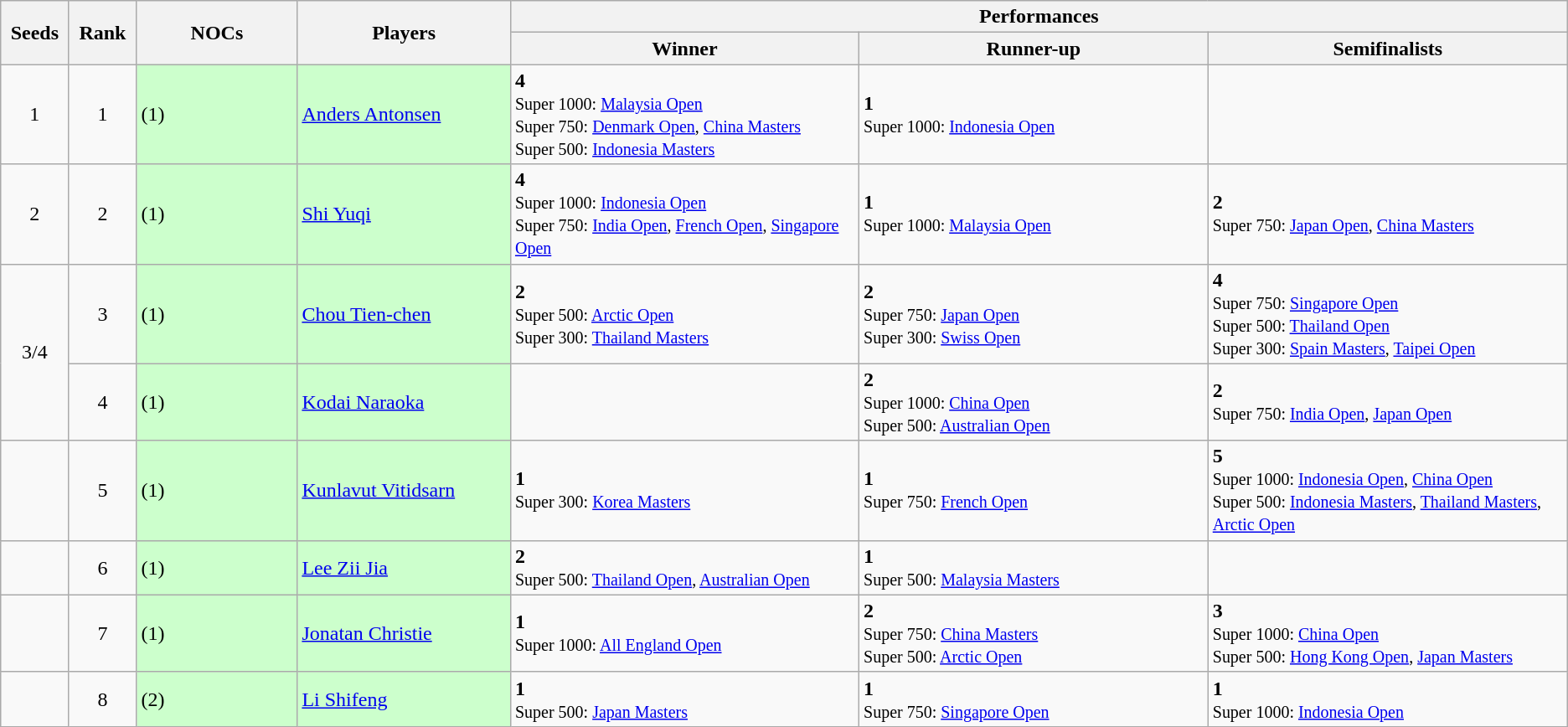<table class="wikitable" style="text-align:center">
<tr>
<th rowspan="2" width="50">Seeds</th>
<th rowspan="2" width="50">Rank</th>
<th rowspan="2" width="150">NOCs</th>
<th rowspan="2" width="200">Players</th>
<th colspan="3">Performances</th>
</tr>
<tr>
<th width="350">Winner</th>
<th width="350">Runner-up</th>
<th width="350">Semifinalists</th>
</tr>
<tr>
<td>1</td>
<td>1</td>
<td style="text-align:left; background:#ccffcc"> (1)</td>
<td style="text-align:left; background:#ccffcc"><a href='#'>Anders Antonsen</a></td>
<td style="text-align:left"><strong>4</strong><br><small>Super 1000: <a href='#'>Malaysia Open</a><br>Super 750: <a href='#'>Denmark Open</a>, <a href='#'>China Masters</a><br>Super 500: <a href='#'>Indonesia Masters</a></small></td>
<td style="text-align:left"><strong>1</strong><br><small>Super 1000: <a href='#'>Indonesia Open</a></small></td>
<td style="text-align:left"></td>
</tr>
<tr>
<td>2</td>
<td>2</td>
<td style="text-align:left; background:#ccffcc"> (1)</td>
<td style="text-align:left; background:#ccffcc"><a href='#'>Shi Yuqi</a></td>
<td style="text-align:left"><strong>4</strong><br><small>Super 1000: <a href='#'>Indonesia Open</a><br>Super 750: <a href='#'>India Open</a>, <a href='#'>French Open</a>, <a href='#'>Singapore Open</a></small></td>
<td style="text-align:left"><strong>1</strong><br><small>Super 1000: <a href='#'>Malaysia Open</a></small></td>
<td style="text-align:left"><strong>2</strong><br><small>Super 750: <a href='#'>Japan Open</a>, <a href='#'>China Masters</a></small></td>
</tr>
<tr>
<td rowspan="2">3/4</td>
<td>3</td>
<td style="text-align:left; background:#ccffcc"> (1)</td>
<td style="text-align:left; background:#ccffcc"><a href='#'>Chou Tien-chen</a></td>
<td style="text-align:left"><strong>2</strong><br><small>Super 500: <a href='#'>Arctic Open</a><br>Super 300: <a href='#'>Thailand Masters</a></small></td>
<td style="text-align:left"><strong>2</strong><br><small>Super 750: <a href='#'>Japan Open</a><br>Super 300: <a href='#'>Swiss Open</a></small></td>
<td style="text-align:left"><strong>4</strong><br><small>Super 750: <a href='#'>Singapore Open</a><br>Super 500: <a href='#'>Thailand Open</a><br>Super 300: <a href='#'>Spain Masters</a>, <a href='#'>Taipei Open</a></small></td>
</tr>
<tr>
<td>4</td>
<td style="text-align:left; background:#ccffcc"> (1)</td>
<td style="text-align:left; background:#ccffcc"><a href='#'>Kodai Naraoka</a></td>
<td style="text-align:left"></td>
<td style="text-align:left"><strong>2</strong><br><small>Super 1000: <a href='#'>China Open</a><br>Super 500: <a href='#'>Australian Open</a></small></td>
<td style="text-align:left"><strong>2</strong><br><small>Super 750: <a href='#'>India Open</a>, <a href='#'>Japan Open</a></small></td>
</tr>
<tr>
<td></td>
<td>5</td>
<td style="text-align:left; background:#ccffcc"> (1)</td>
<td style="text-align:left; background:#ccffcc"><a href='#'>Kunlavut Vitidsarn</a></td>
<td style="text-align:left"><strong>1</strong><br><small>Super 300: <a href='#'>Korea Masters</a></small></td>
<td style="text-align:left"><strong>1</strong><br><small>Super 750: <a href='#'>French Open</a></small></td>
<td style="text-align:left"><strong>5</strong><br><small>Super 1000: <a href='#'>Indonesia Open</a>, <a href='#'>China Open</a><br>Super 500: <a href='#'>Indonesia Masters</a>, <a href='#'>Thailand Masters</a>, <a href='#'>Arctic Open</a></small></td>
</tr>
<tr>
<td></td>
<td>6</td>
<td style="text-align:left; background:#ccffcc"> (1)</td>
<td style="text-align:left; background:#ccffcc"><a href='#'>Lee Zii Jia</a></td>
<td style="text-align:left"><strong>2</strong><br><small>Super 500: <a href='#'>Thailand Open</a>, <a href='#'>Australian Open</a></small></td>
<td style="text-align:left"><strong>1</strong><br><small>Super 500: <a href='#'>Malaysia Masters</a></small></td>
<td style="text-align:left"></td>
</tr>
<tr>
<td></td>
<td>7</td>
<td style="text-align:left; background:#ccffcc"> (1)</td>
<td style="text-align:left; background:#ccffcc"><a href='#'>Jonatan Christie</a></td>
<td style="text-align:left"><strong>1</strong><br><small>Super 1000: <a href='#'>All England Open</a></small></td>
<td style="text-align:left"><strong>2</strong><br><small>Super 750: <a href='#'>China Masters</a><br>Super 500: <a href='#'>Arctic Open</a></small></td>
<td style="text-align:left"><strong>3</strong><br><small>Super 1000: <a href='#'>China Open</a><br>Super 500: <a href='#'>Hong Kong Open</a>, <a href='#'>Japan Masters</a></small></td>
</tr>
<tr>
<td></td>
<td>8</td>
<td style="text-align:left; background:#ccffcc"> (2)</td>
<td style="text-align:left; background:#ccffcc"><a href='#'>Li Shifeng</a></td>
<td style="text-align:left"><strong>1</strong><br><small>Super 500: <a href='#'>Japan Masters</a></small></td>
<td style="text-align:left"><strong>1</strong><br><small>Super 750: <a href='#'>Singapore Open</a></small></td>
<td style="text-align:left"><strong>1</strong><br><small>Super 1000: <a href='#'>Indonesia Open</a></small></td>
</tr>
</table>
